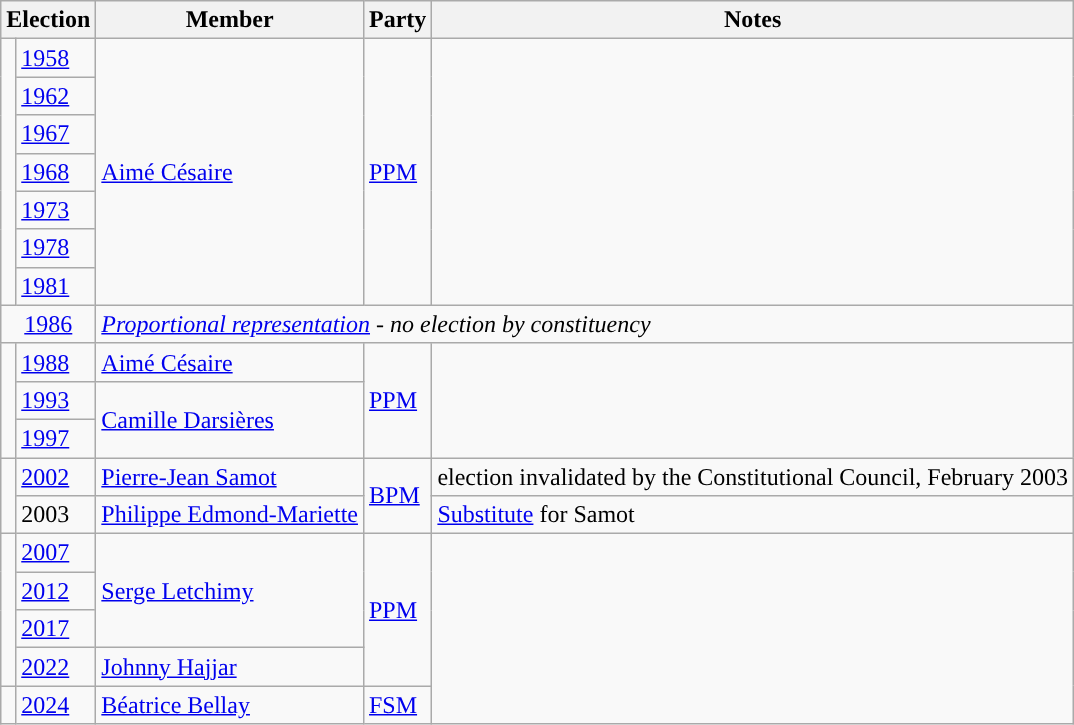<table class="wikitable">
<tr>
<th colspan="2">Election</th>
<th>Member</th>
<th>Party</th>
<th>Notes</th>
</tr>
<tr>
<td rowspan="7" style="background-color: "></td>
<td><a href='#'>1958</a></td>
<td rowspan="7"><a href='#'>Aimé Césaire</a></td>
<td rowspan="7"><a href='#'>PPM</a></td>
</tr>
<tr>
<td><a href='#'>1962</a></td>
</tr>
<tr>
<td><a href='#'>1967</a></td>
</tr>
<tr>
<td><a href='#'>1968</a></td>
</tr>
<tr>
<td><a href='#'>1973</a></td>
</tr>
<tr>
<td><a href='#'>1978</a></td>
</tr>
<tr>
<td><a href='#'>1981</a></td>
</tr>
<tr>
<td colspan="2" align="center"><a href='#'>1986</a></td>
<td colspan="3"><em><a href='#'>Proportional representation</a> - no election by constituency</em></td>
</tr>
<tr>
<td rowspan=3 style="background-color: "></td>
<td><a href='#'>1988</a></td>
<td><a href='#'>Aimé Césaire</a></td>
<td rowspan=3><a href='#'>PPM</a></td>
</tr>
<tr>
<td><a href='#'>1993</a></td>
<td rowspan=2><a href='#'>Camille Darsières</a></td>
</tr>
<tr>
<td><a href='#'>1997</a></td>
</tr>
<tr>
<td rowspan=2 style="background-color: "></td>
<td><a href='#'>2002</a></td>
<td><a href='#'>Pierre-Jean Samot</a></td>
<td rowspan=2><a href='#'>BPM</a></td>
<td>election invalidated by the Constitutional Council, February 2003</td>
</tr>
<tr>
<td>2003</td>
<td><a href='#'>Philippe Edmond-Mariette</a></td>
<td><a href='#'>Substitute</a> for Samot</td>
</tr>
<tr>
<td rowspan="4" style="background-color: "></td>
<td><a href='#'>2007</a></td>
<td rowspan=3><a href='#'>Serge Letchimy</a></td>
<td rowspan="4"><a href='#'>PPM</a></td>
</tr>
<tr>
<td><a href='#'>2012</a></td>
</tr>
<tr>
<td><a href='#'>2017</a></td>
</tr>
<tr>
<td><a href='#'>2022</a></td>
<td><a href='#'>Johnny Hajjar</a></td>
</tr>
<tr>
<td style="color:inherit;background-color: "></td>
<td><a href='#'>2024</a></td>
<td><a href='#'>Béatrice Bellay</a></td>
<td><a href='#'>FSM</a></td>
</tr>
</table>
